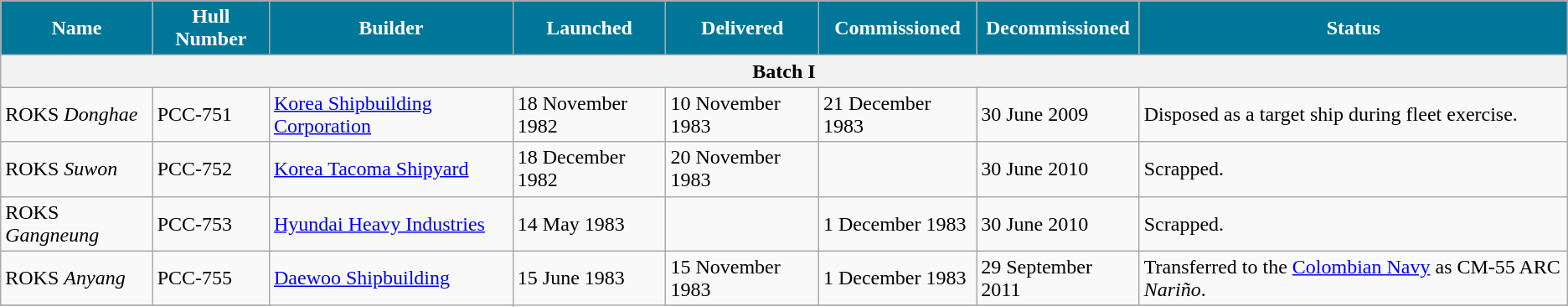<table class="wikitable">
<tr>
<th style="background:#079;color:#fff;">Name</th>
<th style="background:#079;color:#fff;">Hull Number</th>
<th style="background:#079;color:#fff;">Builder</th>
<th style="background:#079;color:#fff;">Launched</th>
<th style="background:#079;color:#fff;">Delivered</th>
<th style="background:#079;color:#fff;">Commissioned</th>
<th style="background:#079;color:#fff;">Decommissioned</th>
<th style="background:#079;color:#fff;">Status</th>
</tr>
<tr>
<th colspan=8>Batch I</th>
</tr>
<tr>
<td>ROKS <em>Donghae</em></td>
<td>PCC-751</td>
<td><a href='#'>Korea Shipbuilding Corporation</a></td>
<td>18 November 1982</td>
<td>10 November 1983</td>
<td>21 December 1983</td>
<td>30 June 2009</td>
<td>Disposed as a target ship during fleet exercise.</td>
</tr>
<tr>
<td>ROKS <em>Suwon</em></td>
<td>PCC-752</td>
<td><a href='#'>Korea Tacoma Shipyard</a></td>
<td>18 December 1982</td>
<td>20 November 1983</td>
<td></td>
<td>30 June 2010</td>
<td>Scrapped.</td>
</tr>
<tr>
<td>ROKS <em>Gangneung</em></td>
<td>PCC-753</td>
<td><a href='#'>Hyundai Heavy Industries</a></td>
<td>14 May 1983</td>
<td></td>
<td>1 December 1983</td>
<td>30 June 2010</td>
<td>Scrapped.</td>
</tr>
<tr>
<td>ROKS <em>Anyang</em></td>
<td>PCC-755</td>
<td rowspan="2"><a href='#'>Daewoo Shipbuilding</a></td>
<td rowspan="2">15 June 1983</td>
<td>15 November 1983</td>
<td>1 December 1983</td>
<td>29 September 2011</td>
<td>Transferred to the <a href='#'>Colombian Navy</a> as CM-55 ARC <em>Nariño</em>.</td>
</tr>
<tr>
</tr>
</table>
